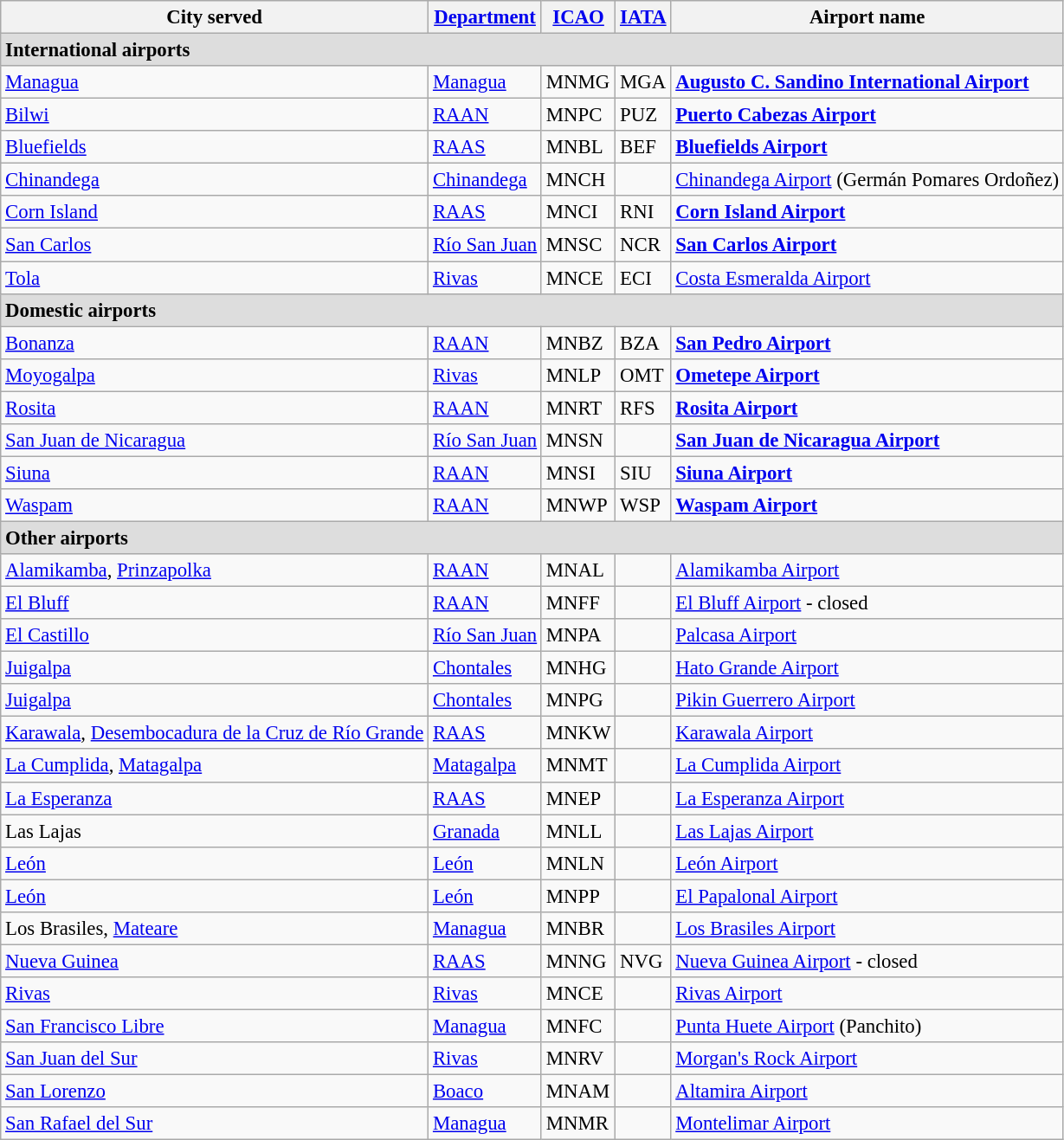<table class="wikitable sortable" style="font-size:95%;">
<tr valign="baseline">
<th>City served</th>
<th><a href='#'>Department</a></th>
<th><a href='#'>ICAO</a></th>
<th><a href='#'>IATA</a></th>
<th>Airport name</th>
</tr>
<tr class="sortbottom" style="font-weight:bold; background:#DDDDDD;">
<td colspan="5">International airports</td>
</tr>
<tr valign="top">
<td><a href='#'>Managua</a></td>
<td><a href='#'>Managua</a></td>
<td>MNMG</td>
<td>MGA</td>
<td><strong><a href='#'>Augusto C. Sandino International Airport</a></strong></td>
</tr>
<tr valign="top">
<td><a href='#'>Bilwi</a></td>
<td><a href='#'>RAAN</a></td>
<td>MNPC</td>
<td>PUZ</td>
<td><strong><a href='#'>Puerto Cabezas Airport</a></strong></td>
</tr>
<tr valign="top">
<td><a href='#'>Bluefields</a></td>
<td><a href='#'>RAAS</a></td>
<td>MNBL</td>
<td>BEF</td>
<td><strong><a href='#'>Bluefields Airport</a></strong></td>
</tr>
<tr valign="top">
<td><a href='#'>Chinandega</a></td>
<td><a href='#'>Chinandega</a></td>
<td>MNCH</td>
<td></td>
<td><a href='#'>Chinandega Airport</a> (Germán Pomares Ordoñez)</td>
</tr>
<tr valign="top">
<td><a href='#'>Corn Island</a></td>
<td><a href='#'>RAAS</a></td>
<td>MNCI</td>
<td>RNI</td>
<td><strong><a href='#'>Corn Island Airport</a></strong></td>
</tr>
<tr valign="top">
<td><a href='#'>San Carlos</a></td>
<td><a href='#'>Río San Juan</a></td>
<td>MNSC</td>
<td>NCR</td>
<td><strong><a href='#'>San Carlos Airport</a></strong></td>
</tr>
<tr valign="top">
<td><a href='#'>Tola</a></td>
<td><a href='#'>Rivas</a></td>
<td>MNCE</td>
<td>ECI</td>
<td><a href='#'>Costa Esmeralda Airport</a></td>
</tr>
<tr class="sortbottom" style="font-weight:bold; background:#DDDDDD;">
<td colspan="5">Domestic airports</td>
</tr>
<tr valign="top">
<td><a href='#'>Bonanza</a></td>
<td><a href='#'>RAAN</a></td>
<td>MNBZ</td>
<td>BZA</td>
<td><strong><a href='#'>San Pedro Airport</a></strong></td>
</tr>
<tr valign="top">
<td><a href='#'>Moyogalpa</a></td>
<td><a href='#'>Rivas</a></td>
<td>MNLP</td>
<td>OMT</td>
<td><strong><a href='#'>Ometepe Airport</a></strong></td>
</tr>
<tr valign="top">
<td><a href='#'>Rosita</a></td>
<td><a href='#'>RAAN</a></td>
<td>MNRT</td>
<td>RFS</td>
<td><strong><a href='#'>Rosita Airport</a></strong></td>
</tr>
<tr valign="top">
<td><a href='#'>San Juan de Nicaragua</a></td>
<td><a href='#'>Río San Juan</a></td>
<td>MNSN</td>
<td></td>
<td><strong><a href='#'>San Juan de Nicaragua Airport</a></strong></td>
</tr>
<tr valign="top">
<td><a href='#'>Siuna</a></td>
<td><a href='#'>RAAN</a></td>
<td>MNSI</td>
<td>SIU</td>
<td><strong><a href='#'>Siuna Airport</a></strong></td>
</tr>
<tr valign="top">
<td><a href='#'>Waspam</a></td>
<td><a href='#'>RAAN</a></td>
<td>MNWP</td>
<td>WSP</td>
<td><strong><a href='#'>Waspam Airport</a></strong></td>
</tr>
<tr class="sortbottom" style="font-weight:bold; background:#DDDDDD;">
<td colspan="5">Other airports</td>
</tr>
<tr valign="top">
<td><a href='#'>Alamikamba</a>, <a href='#'>Prinzapolka</a></td>
<td><a href='#'>RAAN</a></td>
<td>MNAL</td>
<td></td>
<td><a href='#'>Alamikamba Airport</a></td>
</tr>
<tr valign="top">
<td><a href='#'>El Bluff</a></td>
<td><a href='#'>RAAN</a></td>
<td>MNFF</td>
<td></td>
<td><a href='#'>El Bluff Airport</a> - closed</td>
</tr>
<tr valign="top">
<td><a href='#'>El Castillo</a></td>
<td><a href='#'>Río San Juan</a></td>
<td>MNPA</td>
<td></td>
<td><a href='#'>Palcasa Airport</a></td>
</tr>
<tr valign="top">
<td><a href='#'>Juigalpa</a></td>
<td><a href='#'>Chontales</a></td>
<td>MNHG</td>
<td></td>
<td><a href='#'>Hato Grande Airport</a></td>
</tr>
<tr valign="top">
<td><a href='#'>Juigalpa</a></td>
<td><a href='#'>Chontales</a></td>
<td>MNPG</td>
<td></td>
<td><a href='#'>Pikin Guerrero Airport</a></td>
</tr>
<tr valign="top">
<td><a href='#'>Karawala</a>, <a href='#'>Desembocadura de la Cruz de Río Grande</a></td>
<td><a href='#'>RAAS</a></td>
<td>MNKW</td>
<td></td>
<td><a href='#'>Karawala Airport</a></td>
</tr>
<tr valign="top">
<td><a href='#'>La Cumplida</a>, <a href='#'>Matagalpa</a></td>
<td><a href='#'>Matagalpa</a></td>
<td>MNMT</td>
<td></td>
<td><a href='#'>La Cumplida Airport</a></td>
</tr>
<tr valign="top">
<td><a href='#'>La Esperanza</a></td>
<td><a href='#'>RAAS</a></td>
<td>MNEP</td>
<td></td>
<td><a href='#'>La Esperanza Airport</a></td>
</tr>
<tr valign="top">
<td>Las Lajas</td>
<td><a href='#'>Granada</a></td>
<td>MNLL</td>
<td></td>
<td><a href='#'>Las Lajas Airport</a></td>
</tr>
<tr valign="top">
<td><a href='#'>León</a></td>
<td><a href='#'>León</a></td>
<td>MNLN</td>
<td></td>
<td><a href='#'>León Airport</a></td>
</tr>
<tr valign="top">
<td><a href='#'>León</a></td>
<td><a href='#'>León</a></td>
<td>MNPP</td>
<td></td>
<td><a href='#'>El Papalonal Airport</a></td>
</tr>
<tr valign="top">
<td>Los Brasiles, <a href='#'>Mateare</a></td>
<td><a href='#'>Managua</a></td>
<td>MNBR</td>
<td></td>
<td><a href='#'>Los Brasiles Airport</a></td>
</tr>
<tr valign="top">
<td><a href='#'>Nueva Guinea</a></td>
<td><a href='#'>RAAS</a></td>
<td>MNNG</td>
<td>NVG</td>
<td><a href='#'>Nueva Guinea Airport</a> - closed</td>
</tr>
<tr valign="top">
<td><a href='#'>Rivas</a></td>
<td><a href='#'>Rivas</a></td>
<td>MNCE</td>
<td></td>
<td><a href='#'>Rivas Airport</a></td>
</tr>
<tr valign="top">
<td><a href='#'>San Francisco Libre</a></td>
<td><a href='#'>Managua</a></td>
<td>MNFC</td>
<td></td>
<td><a href='#'>Punta Huete Airport</a> (Panchito)</td>
</tr>
<tr valign="top">
<td><a href='#'>San Juan del Sur</a></td>
<td><a href='#'>Rivas</a></td>
<td>MNRV</td>
<td></td>
<td><a href='#'>Morgan's Rock Airport</a></td>
</tr>
<tr valign="top">
<td><a href='#'>San Lorenzo</a></td>
<td><a href='#'>Boaco</a></td>
<td>MNAM</td>
<td></td>
<td><a href='#'>Altamira Airport</a></td>
</tr>
<tr valign="top">
<td><a href='#'>San Rafael del Sur</a></td>
<td><a href='#'>Managua</a></td>
<td>MNMR</td>
<td></td>
<td><a href='#'>Montelimar Airport</a></td>
</tr>
</table>
